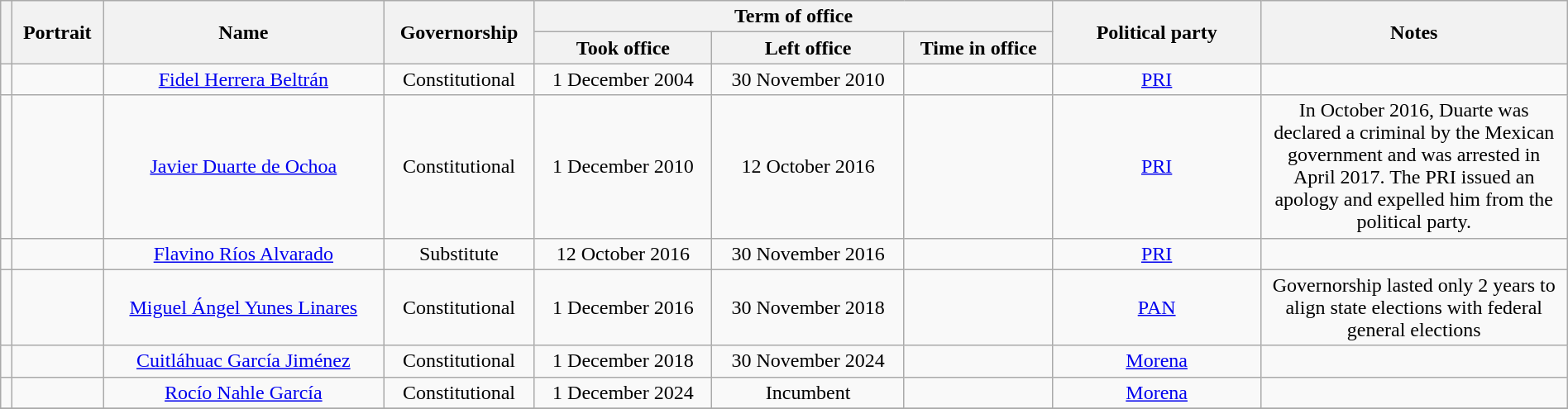<table class="wikitable" style="text-align:center; width:100%">
<tr>
<th rowspan="2"></th>
<th rowspan="2">Portrait</th>
<th rowspan="2">Name</th>
<th rowspan="2">Governorship</th>
<th colspan="3" align="center">Term of office</th>
<th scope="col" rowspan="2" style="width:10em">Political party</th>
<th scope="col" rowspan="2" style="width:15em">Notes</th>
</tr>
<tr>
<th align="center">Took office</th>
<th>Left office</th>
<th>Time in office</th>
</tr>
<tr>
<td></td>
<td></td>
<td><a href='#'>Fidel Herrera Beltrán</a></td>
<td>Constitutional</td>
<td>1 December 2004</td>
<td>30 November 2010</td>
<td></td>
<td><a href='#'>PRI</a></td>
<td></td>
</tr>
<tr>
<td></td>
<td></td>
<td><a href='#'>Javier Duarte de Ochoa</a></td>
<td>Constitutional</td>
<td>1 December 2010</td>
<td>12 October 2016</td>
<td></td>
<td><a href='#'>PRI</a></td>
<td>In October 2016, Duarte was declared a criminal by the Mexican government and was arrested in April 2017. The PRI issued an apology and expelled him from the political party.</td>
</tr>
<tr>
<td></td>
<td></td>
<td><a href='#'>Flavino Ríos Alvarado</a></td>
<td>Substitute</td>
<td>12 October 2016</td>
<td>30 November 2016</td>
<td></td>
<td><a href='#'>PRI</a></td>
<td></td>
</tr>
<tr>
<td></td>
<td></td>
<td><a href='#'>Miguel Ángel Yunes Linares</a></td>
<td>Constitutional</td>
<td>1 December 2016</td>
<td>30 November 2018</td>
<td></td>
<td><a href='#'>PAN</a></td>
<td>Governorship lasted only 2 years to align state elections with federal general elections</td>
</tr>
<tr>
<td></td>
<td></td>
<td><a href='#'>Cuitláhuac García Jiménez</a></td>
<td>Constitutional</td>
<td>1 December 2018</td>
<td>30 November 2024</td>
<td></td>
<td><a href='#'>Morena</a></td>
<td></td>
</tr>
<tr>
<td></td>
<td></td>
<td><a href='#'>Rocío Nahle García</a></td>
<td>Constitutional</td>
<td>1 December 2024</td>
<td>Incumbent</td>
<td></td>
<td><a href='#'>Morena</a></td>
<td></td>
</tr>
<tr>
</tr>
</table>
